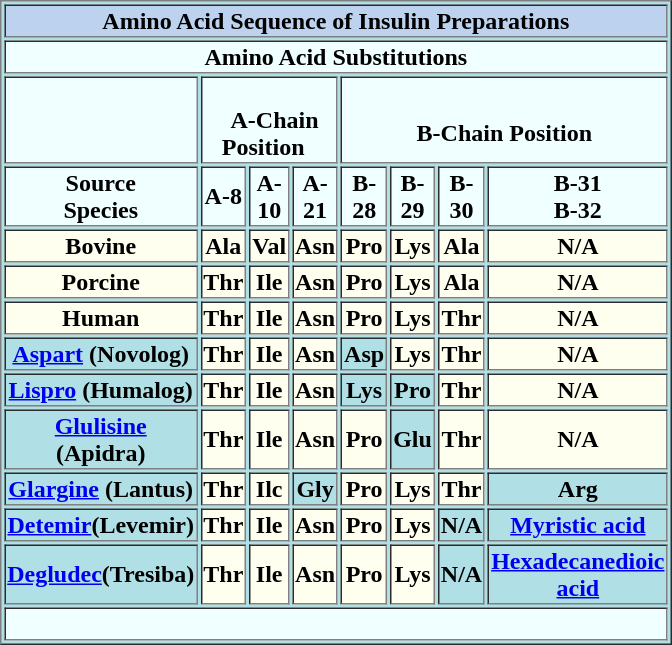<table class="collapsible collapsed" align="right" width="400" border="1" bgcolor="powderblue"|>
<tr>
<th bgcolor="#BCD2EE" colspan="8">Amino Acid Sequence of Insulin Preparations</th>
</tr>
<tr>
<th colspan="8" bgcolor="azure">Amino Acid Substitutions</th>
</tr>
<tr>
<th colspan=1 bgcolor="azure"><br> </th>
<th colspan=3 bgcolor="azure"><br>  A-Chain Position  </th>
<th colspan=4 bgcolor="azure"><br>B-Chain Position</th>
</tr>
<tr>
<th width="120" bgcolor="azure">Source<br>Species</th>
<th width="70" bgcolor="azure">A-8</th>
<th width="70" bgcolor="azure">A-10</th>
<th width="70" bgcolor="azure">A-21</th>
<th width="70" bgcolor="azure">B-28</th>
<th width="70" bgcolor="azure">B-29</th>
<th width="70" bgcolor="azure">B-30</th>
<th width="70" bgcolor="azure">B-31<br>B-32</th>
</tr>
<tr>
<th bgcolor="ivory">Bovine</th>
<th bgcolor="ivory">Ala</th>
<th bgcolor="ivory">Val</th>
<th bgcolor="ivory">Asn</th>
<th bgcolor="ivory">Pro</th>
<th bgcolor="ivory">Lys</th>
<th bgcolor="ivory">Ala</th>
<th bgcolor="ivory">N/A</th>
</tr>
<tr>
<th bgcolor="ivory">Porcine</th>
<th bgcolor="ivory">Thr</th>
<th bgcolor="ivory">Ile</th>
<th bgcolor="ivory">Asn</th>
<th bgcolor="ivory">Pro</th>
<th bgcolor="ivory">Lys</th>
<th bgcolor="ivory">Ala</th>
<th bgcolor="ivory">N/A</th>
</tr>
<tr>
<th bgcolor="ivory">Human</th>
<th bgcolor="ivory">Thr</th>
<th bgcolor="ivory">Ile</th>
<th bgcolor="ivory">Asn</th>
<th bgcolor="ivory">Pro</th>
<th bgcolor="ivory">Lys</th>
<th bgcolor="ivory">Thr</th>
<th bgcolor="ivory">N/A</th>
</tr>
<tr>
<th bgcolor="powderblue"><a href='#'>Aspart</a> (Novolog)</th>
<th bgcolor="ivory">Thr</th>
<th bgcolor="ivory">Ile</th>
<th bgcolor="ivory">Asn</th>
<th bgcolor="powderblue">Asp</th>
<th bgcolor="ivory">Lys</th>
<th bgcolor="ivory">Thr</th>
<th bgcolor="ivory">N/A</th>
</tr>
<tr>
<th bgcolor="powderblue"><a href='#'>Lispro</a> (Humalog)</th>
<th bgcolor="ivory">Thr</th>
<th bgcolor="ivory">Ile</th>
<th bgcolor="ivory">Asn</th>
<th bgcolor="powderblue">Lys</th>
<th bgcolor="powderblue">Pro</th>
<th bgcolor="ivory">Thr</th>
<th bgcolor="ivory">N/A</th>
</tr>
<tr>
<th bgcolor="powderblue"><a href='#'>Glulisine</a> (Apidra)</th>
<th bgcolor="ivory">Thr</th>
<th bgcolor="ivory">Ile</th>
<th bgcolor="ivory">Asn</th>
<th bgcolor="ivory">Pro</th>
<th bgcolor="powderblue">Glu</th>
<th bgcolor="ivory">Thr</th>
<th bgcolor="ivory">N/A</th>
</tr>
<tr width="400" border="1">
<th bgcolor="powderblue"><a href='#'>Glargine</a> (Lantus)</th>
<th bgcolor="ivory">Thr</th>
<th bgcolor="ivory">Ilc</th>
<th bgcolor="powderblue">Gly</th>
<th bgcolor="ivory">Pro</th>
<th bgcolor="ivory">Lys</th>
<th bgcolor="ivory">Thr</th>
<th bgcolor="powderblue">Arg</th>
</tr>
<tr>
<th bgcolor="powderblue"><a href='#'>Detemir</a>(Levemir)</th>
<th bgcolor="ivory">Thr</th>
<th bgcolor="ivory">Ile</th>
<th bgcolor="ivory">Asn</th>
<th bgcolor="ivory">Pro</th>
<th bgcolor="ivory">Lys</th>
<th bgcolor="powderblue">N/A</th>
<th bgcolor="powderblue"><a href='#'>Myristic acid</a></th>
</tr>
<tr>
<th bgcolor="powderblue"><a href='#'>Degludec</a>(Tresiba)</th>
<th bgcolor="ivory">Thr</th>
<th bgcolor="ivory">Ile</th>
<th bgcolor="ivory">Asn</th>
<th bgcolor="ivory">Pro</th>
<th bgcolor="ivory">Lys</th>
<th bgcolor="powderblue">N/A</th>
<th bgcolor="powderblue"><a href='#'>Hexadecanedioic acid</a></th>
</tr>
<tr>
<td bgcolor="azure" colspan=8><br></td>
</tr>
</table>
